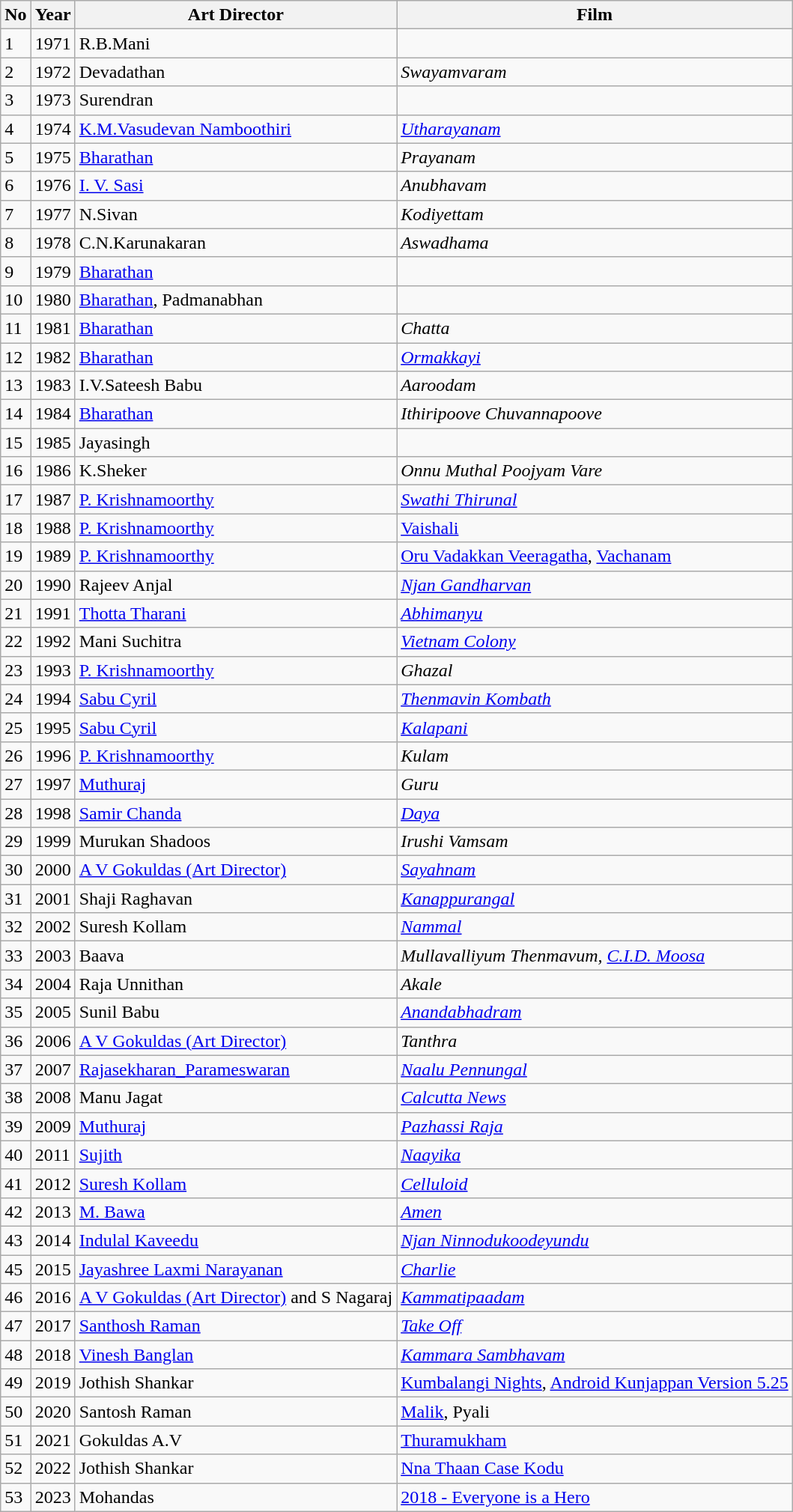<table class="wikitable sortable">
<tr>
<th>No</th>
<th>Year</th>
<th>Art Director</th>
<th>Film</th>
</tr>
<tr>
<td>1</td>
<td>1971</td>
<td>R.B.Mani</td>
<td></td>
</tr>
<tr>
<td>2</td>
<td>1972</td>
<td>Devadathan</td>
<td><em>Swayamvaram</em></td>
</tr>
<tr>
<td>3</td>
<td>1973</td>
<td>Surendran</td>
<td></td>
</tr>
<tr>
<td>4</td>
<td>1974</td>
<td><a href='#'>K.M.Vasudevan Namboothiri</a></td>
<td><em><a href='#'>Utharayanam</a></em></td>
</tr>
<tr>
<td>5</td>
<td>1975</td>
<td><a href='#'>Bharathan</a></td>
<td><em>Prayanam</em></td>
</tr>
<tr>
<td>6</td>
<td>1976</td>
<td><a href='#'>I. V. Sasi</a></td>
<td><em>Anubhavam</em></td>
</tr>
<tr>
<td>7</td>
<td>1977</td>
<td>N.Sivan</td>
<td><em>Kodiyettam</em></td>
</tr>
<tr>
<td>8</td>
<td>1978</td>
<td>C.N.Karunakaran</td>
<td><em>Aswadhama</em></td>
</tr>
<tr>
<td>9</td>
<td>1979</td>
<td><a href='#'>Bharathan</a></td>
<td></td>
</tr>
<tr>
<td>10</td>
<td>1980</td>
<td><a href='#'>Bharathan</a>, Padmanabhan</td>
<td></td>
</tr>
<tr>
<td>11</td>
<td>1981</td>
<td><a href='#'>Bharathan</a></td>
<td><em>Chatta</em></td>
</tr>
<tr>
<td>12</td>
<td>1982</td>
<td><a href='#'>Bharathan</a></td>
<td><em><a href='#'>Ormakkayi</a></em></td>
</tr>
<tr>
<td>13</td>
<td>1983</td>
<td>I.V.Sateesh Babu</td>
<td><em>Aaroodam</em></td>
</tr>
<tr>
<td>14</td>
<td>1984</td>
<td><a href='#'>Bharathan</a></td>
<td><em>Ithiripoove Chuvannapoove</em></td>
</tr>
<tr>
<td>15</td>
<td>1985</td>
<td>Jayasingh</td>
<td></td>
</tr>
<tr>
<td>16</td>
<td>1986</td>
<td>K.Sheker</td>
<td><em>Onnu Muthal Poojyam Vare</em></td>
</tr>
<tr>
<td>17</td>
<td>1987</td>
<td><a href='#'>P. Krishnamoorthy</a></td>
<td><a href='#'><em>Swathi Thirunal</em></a></td>
</tr>
<tr>
<td>18</td>
<td>1988</td>
<td><a href='#'>P. Krishnamoorthy</a></td>
<td><a href='#'>Vaishali</a></td>
</tr>
<tr>
<td>19</td>
<td>1989</td>
<td><a href='#'>P. Krishnamoorthy</a></td>
<td><a href='#'>Oru Vadakkan Veeragatha</a>, <a href='#'>Vachanam</a></td>
</tr>
<tr>
<td>20</td>
<td>1990</td>
<td>Rajeev Anjal</td>
<td><em><a href='#'>Njan Gandharvan</a></em></td>
</tr>
<tr>
<td>21</td>
<td>1991</td>
<td><a href='#'>Thotta Tharani</a></td>
<td><a href='#'><em>Abhimanyu</em></a></td>
</tr>
<tr>
<td>22</td>
<td>1992</td>
<td>Mani Suchitra</td>
<td><em><a href='#'>Vietnam Colony</a></em></td>
</tr>
<tr>
<td>23</td>
<td>1993</td>
<td><a href='#'>P. Krishnamoorthy</a></td>
<td><em>Ghazal</em></td>
</tr>
<tr>
<td>24</td>
<td>1994</td>
<td><a href='#'>Sabu Cyril</a></td>
<td><em><a href='#'>Thenmavin Kombath</a></em></td>
</tr>
<tr>
<td>25</td>
<td>1995</td>
<td><a href='#'>Sabu Cyril</a></td>
<td><a href='#'><em>Kalapani</em></a></td>
</tr>
<tr>
<td>26</td>
<td>1996</td>
<td><a href='#'>P. Krishnamoorthy</a></td>
<td><em>Kulam</em></td>
</tr>
<tr>
<td>27</td>
<td>1997</td>
<td><a href='#'>Muthuraj</a></td>
<td><em>Guru</em></td>
</tr>
<tr>
<td>28</td>
<td>1998</td>
<td><a href='#'>Samir Chanda</a></td>
<td><em><a href='#'>Daya</a></em></td>
</tr>
<tr>
<td>29</td>
<td>1999</td>
<td>Murukan Shadoos</td>
<td><em>Irushi Vamsam</em></td>
</tr>
<tr>
<td>30</td>
<td>2000</td>
<td><a href='#'>A V Gokuldas (Art Director)</a></td>
<td><em><a href='#'>Sayahnam</a></em></td>
</tr>
<tr>
<td>31</td>
<td>2001</td>
<td>Shaji Raghavan</td>
<td><em><a href='#'>Kanappurangal</a></em></td>
</tr>
<tr>
<td>32</td>
<td>2002</td>
<td>Suresh Kollam</td>
<td><em><a href='#'>Nammal</a></em></td>
</tr>
<tr>
<td>33</td>
<td>2003</td>
<td>Baava</td>
<td><em>Mullavalliyum Thenmavum, <a href='#'>C.I.D. Moosa</a></em></td>
</tr>
<tr>
<td>34</td>
<td>2004</td>
<td>Raja Unnithan</td>
<td><em>Akale</em></td>
</tr>
<tr>
<td>35</td>
<td>2005</td>
<td>Sunil Babu</td>
<td><em><a href='#'>Anandabhadram</a></em></td>
</tr>
<tr>
<td>36</td>
<td>2006</td>
<td><a href='#'>A V Gokuldas (Art Director)</a></td>
<td><em>Tanthra</em></td>
</tr>
<tr>
<td>37</td>
<td>2007</td>
<td><a href='#'>Rajasekharan_Parameswaran</a></td>
<td><em><a href='#'>Naalu Pennungal</a></em></td>
</tr>
<tr>
<td>38</td>
<td>2008</td>
<td>Manu Jagat</td>
<td><a href='#'><em>Calcutta News</em></a></td>
</tr>
<tr>
<td>39</td>
<td>2009</td>
<td><a href='#'>Muthuraj</a></td>
<td><a href='#'><em>Pazhassi Raja</em></a></td>
</tr>
<tr>
<td>40</td>
<td>2011</td>
<td><a href='#'>Sujith</a></td>
<td><em><a href='#'>Naayika</a></em></td>
</tr>
<tr>
<td>41</td>
<td>2012</td>
<td><a href='#'>Suresh Kollam</a></td>
<td><a href='#'><em>Celluloid</em></a></td>
</tr>
<tr>
<td>42</td>
<td>2013</td>
<td><a href='#'>M. Bawa</a></td>
<td><a href='#'><em>Amen</em></a></td>
</tr>
<tr>
<td>43</td>
<td>2014</td>
<td><a href='#'>Indulal Kaveedu</a></td>
<td><em><a href='#'>Njan Ninnodukoodeyundu</a></em></td>
</tr>
<tr>
<td>45</td>
<td>2015</td>
<td><a href='#'>Jayashree Laxmi Narayanan</a></td>
<td><a href='#'><em>Charlie</em></a></td>
</tr>
<tr>
<td>46</td>
<td>2016</td>
<td><a href='#'>A V Gokuldas (Art Director)</a> and S Nagaraj</td>
<td><em><a href='#'>Kammatipaadam</a></em></td>
</tr>
<tr>
<td>47</td>
<td>2017</td>
<td><a href='#'>Santhosh Raman</a></td>
<td><a href='#'><em>Take Off</em></a></td>
</tr>
<tr>
<td>48</td>
<td>2018</td>
<td><a href='#'>Vinesh Banglan</a></td>
<td><em><a href='#'>Kammara Sambhavam</a></em></td>
</tr>
<tr>
<td>49</td>
<td>2019</td>
<td>Jothish Shankar</td>
<td><a href='#'>Kumbalangi Nights</a>, <a href='#'>Android Kunjappan Version 5.25</a></td>
</tr>
<tr>
<td>50</td>
<td>2020</td>
<td>Santosh Raman</td>
<td><a href='#'>Malik</a>, Pyali</td>
</tr>
<tr>
<td>51</td>
<td>2021</td>
<td>Gokuldas A.V</td>
<td><a href='#'>Thuramukham</a></td>
</tr>
<tr>
<td>52</td>
<td>2022</td>
<td>Jothish Shankar</td>
<td><a href='#'>Nna Thaan Case Kodu</a></td>
</tr>
<tr>
<td>53</td>
<td>2023</td>
<td>Mohandas</td>
<td><a href='#'>2018 - Everyone is a Hero</a></td>
</tr>
</table>
